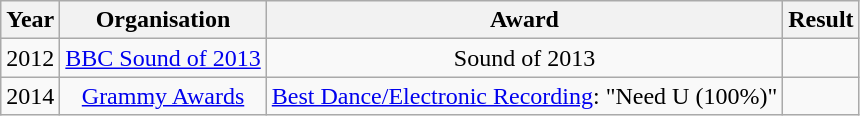<table class="wikitable plainrowheaders" style="text-align:center;">
<tr>
<th>Year</th>
<th>Organisation</th>
<th>Award</th>
<th>Result</th>
</tr>
<tr>
<td>2012</td>
<td><a href='#'>BBC Sound of 2013</a></td>
<td>Sound of 2013</td>
<td></td>
</tr>
<tr>
<td>2014</td>
<td><a href='#'>Grammy Awards</a></td>
<td><a href='#'>Best Dance/Electronic Recording</a>: "Need U (100%)"</td>
<td></td>
</tr>
</table>
